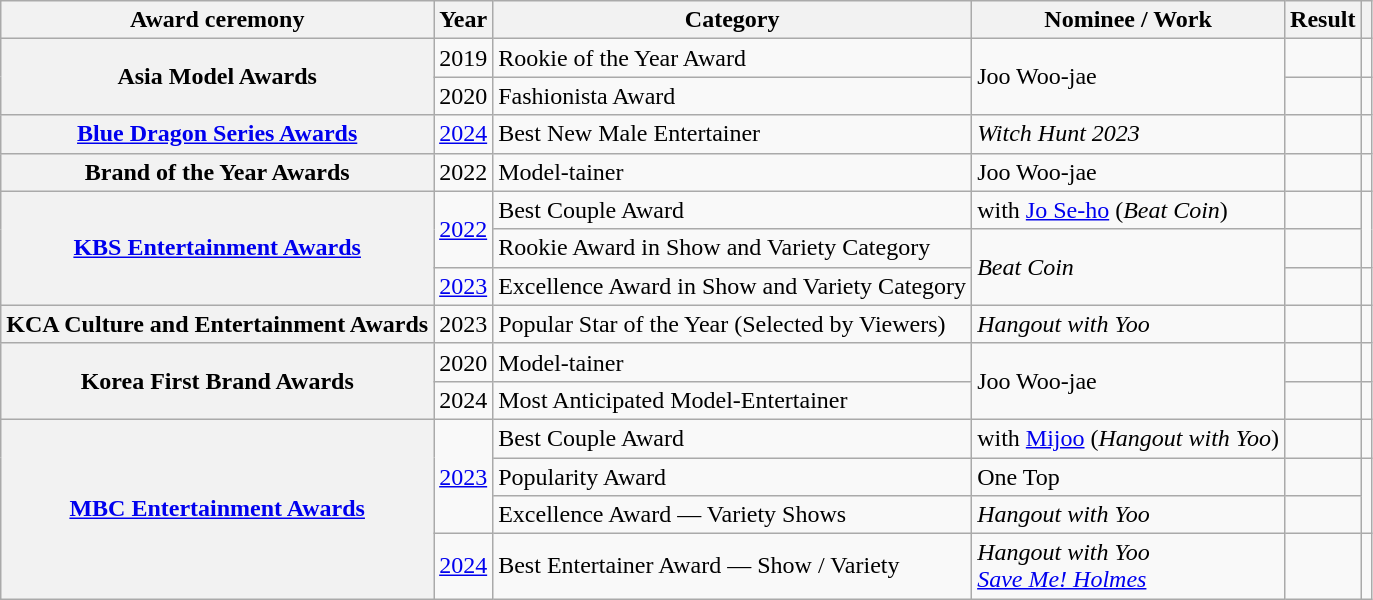<table class="wikitable plainrowheaders sortable">
<tr>
<th scope="col">Award ceremony</th>
<th scope="col">Year</th>
<th scope="col">Category</th>
<th scope="col">Nominee / Work</th>
<th scope="col">Result</th>
<th scope="col" class="unsortable"></th>
</tr>
<tr>
<th scope="row" rowspan="2">Asia Model Awards</th>
<td style="text-align:center">2019</td>
<td>Rookie of the Year Award</td>
<td rowspan="2">Joo Woo-jae</td>
<td></td>
<td style="text-align:center"></td>
</tr>
<tr>
<td style="text-align:center">2020</td>
<td>Fashionista Award</td>
<td></td>
<td style="text-align:center"></td>
</tr>
<tr>
<th scope="row"><a href='#'>Blue Dragon Series Awards</a></th>
<td style="text-align:center"><a href='#'>2024</a></td>
<td>Best New Male Entertainer</td>
<td><em>Witch Hunt 2023</em></td>
<td></td>
<td style="text-align:center"></td>
</tr>
<tr>
<th scope="row">Brand of the Year Awards</th>
<td style="text-align:center">2022</td>
<td>Model-tainer</td>
<td>Joo Woo-jae</td>
<td></td>
<td style="text-align:center"></td>
</tr>
<tr>
<th scope="row" rowspan="3"><a href='#'>KBS Entertainment Awards</a></th>
<td rowspan="2" style="text-align:center"><a href='#'>2022</a></td>
<td>Best Couple Award</td>
<td>with <a href='#'>Jo Se-ho</a> (<em>Beat Coin</em>)</td>
<td></td>
<td rowspan="2" style="text-align:center"></td>
</tr>
<tr>
<td>Rookie Award in Show and Variety Category</td>
<td rowspan="2"><em>Beat Coin</em></td>
<td></td>
</tr>
<tr>
<td style="text-align:center"><a href='#'>2023</a></td>
<td>Excellence Award in Show and Variety Category</td>
<td></td>
<td style="text-align:center"></td>
</tr>
<tr>
<th scope="row">KCA Culture and Entertainment Awards</th>
<td style="text-align:center">2023</td>
<td>Popular Star of the Year (Selected by Viewers)</td>
<td><em>Hangout with Yoo</em></td>
<td></td>
<td style="text-align:center"></td>
</tr>
<tr>
<th scope="row" rowspan="2">Korea First Brand Awards</th>
<td style="text-align:center">2020</td>
<td>Model-tainer</td>
<td rowspan="2">Joo Woo-jae</td>
<td></td>
<td style="text-align:center"></td>
</tr>
<tr>
<td style="text-align:center">2024</td>
<td>Most Anticipated Model-Entertainer</td>
<td></td>
<td style="text-align:center"></td>
</tr>
<tr>
<th scope="row" rowspan="4"><a href='#'>MBC Entertainment Awards</a></th>
<td rowspan="3" style="text-align:center"><a href='#'>2023</a></td>
<td>Best Couple Award</td>
<td>with <a href='#'>Mijoo</a> (<em>Hangout with Yoo</em>)</td>
<td></td>
<td style="text-align:center"></td>
</tr>
<tr>
<td>Popularity Award</td>
<td>One Top</td>
<td></td>
<td rowspan="2" style="text-align:center"></td>
</tr>
<tr>
<td>Excellence Award — Variety Shows</td>
<td><em>Hangout with Yoo</em></td>
<td></td>
</tr>
<tr>
<td style="text-align:center"><a href='#'>2024</a></td>
<td>Best Entertainer Award — Show / Variety</td>
<td><em>Hangout with Yoo</em><br><em><a href='#'>Save Me! Holmes</a></em></td>
<td></td>
<td style="text-align:center"></td>
</tr>
</table>
